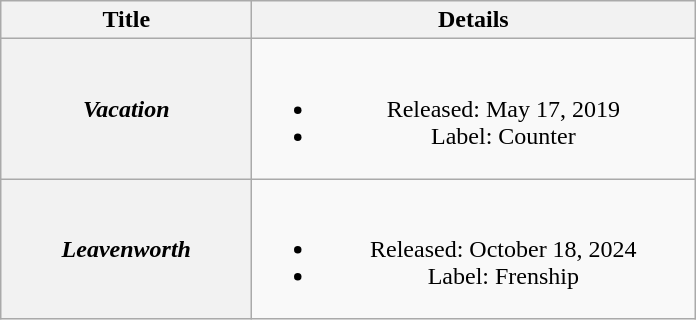<table class="wikitable plainrowheaders" style="text-align:center;">
<tr>
<th scope="col" style="width:10em;">Title</th>
<th scope="col" style="width:18em;">Details</th>
</tr>
<tr>
<th scope="row"><em>Vacation</em></th>
<td><br><ul><li>Released: May 17, 2019</li><li>Label: Counter</li></ul></td>
</tr>
<tr>
<th scope="row"><em>Leavenworth</em></th>
<td><br><ul><li>Released: October 18, 2024</li><li>Label: Frenship</li></ul></td>
</tr>
</table>
